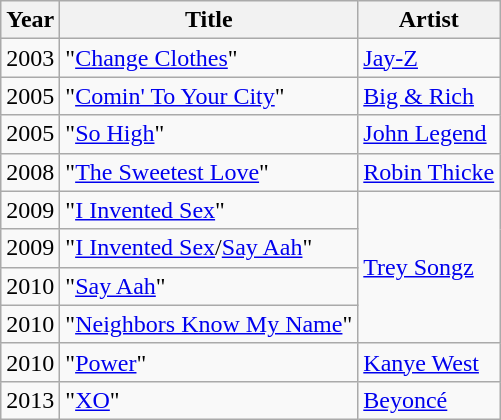<table class="wikitable">
<tr>
<th>Year</th>
<th>Title</th>
<th>Artist</th>
</tr>
<tr>
<td>2003</td>
<td>"<a href='#'>Change Clothes</a>"</td>
<td><a href='#'>Jay-Z</a></td>
</tr>
<tr>
<td>2005</td>
<td>"<a href='#'>Comin' To Your City</a>"</td>
<td><a href='#'>Big & Rich</a></td>
</tr>
<tr>
<td>2005</td>
<td>"<a href='#'>So High</a>"</td>
<td><a href='#'>John Legend</a></td>
</tr>
<tr>
<td>2008</td>
<td>"<a href='#'>The Sweetest Love</a>"</td>
<td><a href='#'>Robin Thicke</a></td>
</tr>
<tr>
<td>2009</td>
<td>"<a href='#'>I Invented Sex</a>"</td>
<td rowspan="4"><a href='#'>Trey Songz</a></td>
</tr>
<tr>
<td>2009</td>
<td>"<a href='#'>I Invented Sex</a>/<a href='#'>Say Aah</a>"</td>
</tr>
<tr>
<td>2010</td>
<td>"<a href='#'>Say Aah</a>"</td>
</tr>
<tr>
<td>2010</td>
<td>"<a href='#'>Neighbors Know My Name</a>"</td>
</tr>
<tr>
<td>2010</td>
<td>"<a href='#'>Power</a>"</td>
<td><a href='#'>Kanye West</a></td>
</tr>
<tr>
<td>2013</td>
<td>"<a href='#'>XO</a>"</td>
<td><a href='#'>Beyoncé</a></td>
</tr>
</table>
